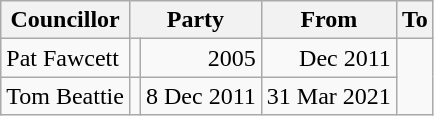<table class=wikitable>
<tr>
<th>Councillor</th>
<th colspan=2>Party</th>
<th>From</th>
<th>To</th>
</tr>
<tr>
<td>Pat Fawcett</td>
<td></td>
<td align=right>2005</td>
<td align=right>Dec 2011</td>
</tr>
<tr>
<td>Tom Beattie</td>
<td></td>
<td align=right>8 Dec 2011</td>
<td align=right>31 Mar 2021</td>
</tr>
</table>
